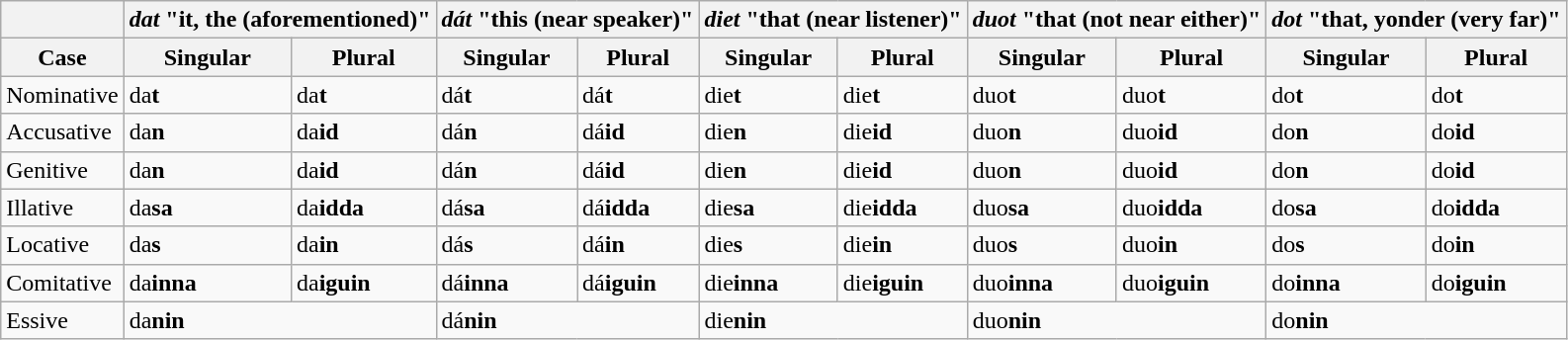<table class="wikitable">
<tr>
<th></th>
<th colspan="2"><em>dat</em> "it, the (aforementioned)"</th>
<th colspan="2"><em>dát</em> "this (near speaker)"</th>
<th colspan="2"><em>diet</em> "that (near listener)"</th>
<th colspan="2"><em>duot</em> "that (not near either)"</th>
<th colspan="2"><em>dot</em> "that, yonder (very far)"</th>
</tr>
<tr>
<th>Case</th>
<th>Singular</th>
<th>Plural</th>
<th>Singular</th>
<th>Plural</th>
<th>Singular</th>
<th>Plural</th>
<th>Singular</th>
<th>Plural</th>
<th>Singular</th>
<th>Plural</th>
</tr>
<tr>
<td>Nominative</td>
<td>da<strong>t</strong></td>
<td>da<strong>t</strong></td>
<td>dá<strong>t</strong></td>
<td>dá<strong>t</strong></td>
<td>die<strong>t</strong></td>
<td>die<strong>t</strong></td>
<td>duo<strong>t</strong></td>
<td>duo<strong>t</strong></td>
<td>do<strong>t</strong></td>
<td>do<strong>t</strong></td>
</tr>
<tr>
<td>Accusative</td>
<td>da<strong>n</strong></td>
<td>da<strong>id</strong></td>
<td>dá<strong>n</strong></td>
<td>dá<strong>id</strong></td>
<td>die<strong>n</strong></td>
<td>die<strong>id</strong></td>
<td>duo<strong>n</strong></td>
<td>duo<strong>id</strong></td>
<td>do<strong>n</strong></td>
<td>do<strong>id</strong></td>
</tr>
<tr>
<td>Genitive</td>
<td>da<strong>n</strong></td>
<td>da<strong>id</strong></td>
<td>dá<strong>n</strong></td>
<td>dá<strong>id</strong></td>
<td>die<strong>n</strong></td>
<td>die<strong>id</strong></td>
<td>duo<strong>n</strong></td>
<td>duo<strong>id</strong></td>
<td>do<strong>n</strong></td>
<td>do<strong>id</strong></td>
</tr>
<tr>
<td>Illative</td>
<td>da<strong>sa</strong></td>
<td>da<strong>idda</strong></td>
<td>dá<strong>sa</strong></td>
<td>dá<strong>idda</strong></td>
<td>die<strong>sa</strong></td>
<td>die<strong>idda</strong></td>
<td>duo<strong>sa</strong></td>
<td>duo<strong>idda</strong></td>
<td>do<strong>sa</strong></td>
<td>do<strong>idda</strong></td>
</tr>
<tr>
<td>Locative</td>
<td>da<strong>s</strong></td>
<td>da<strong>in</strong></td>
<td>dá<strong>s</strong></td>
<td>dá<strong>in</strong></td>
<td>die<strong>s</strong></td>
<td>die<strong>in</strong></td>
<td>duo<strong>s</strong></td>
<td>duo<strong>in</strong></td>
<td>do<strong>s</strong></td>
<td>do<strong>in</strong></td>
</tr>
<tr>
<td>Comitative</td>
<td>da<strong>inna</strong></td>
<td>da<strong>iguin</strong></td>
<td>dá<strong>inna</strong></td>
<td>dá<strong>iguin</strong></td>
<td>die<strong>inna</strong></td>
<td>die<strong>iguin</strong></td>
<td>duo<strong>inna</strong></td>
<td>duo<strong>iguin</strong></td>
<td>do<strong>inna</strong></td>
<td>do<strong>iguin</strong></td>
</tr>
<tr>
<td>Essive</td>
<td colspan="2">da<strong>nin</strong></td>
<td colspan="2">dá<strong>nin</strong></td>
<td colspan="2">die<strong>nin</strong></td>
<td colspan="2">duo<strong>nin</strong></td>
<td colspan="2">do<strong>nin</strong></td>
</tr>
</table>
